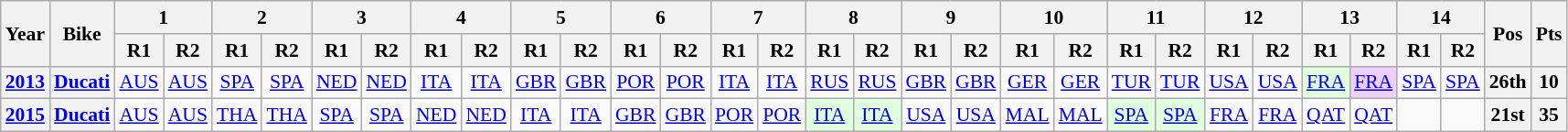<table class="wikitable" style="text-align:center; font-size:90%">
<tr>
<th valign="middle" rowspan=2>Year</th>
<th valign="middle" rowspan=2>Bike</th>
<th colspan=2>1</th>
<th colspan=2>2</th>
<th colspan=2>3</th>
<th colspan=2>4</th>
<th colspan=2>5</th>
<th colspan=2>6</th>
<th colspan=2>7</th>
<th colspan=2>8</th>
<th colspan=2>9</th>
<th colspan=2>10</th>
<th colspan=2>11</th>
<th colspan=2>12</th>
<th colspan=2>13</th>
<th colspan=2>14</th>
<th rowspan=2>Pos</th>
<th rowspan=2>Pts</th>
</tr>
<tr>
<th>R1</th>
<th>R2</th>
<th>R1</th>
<th>R2</th>
<th>R1</th>
<th>R2</th>
<th>R1</th>
<th>R2</th>
<th>R1</th>
<th>R2</th>
<th>R1</th>
<th>R2</th>
<th>R1</th>
<th>R2</th>
<th>R1</th>
<th>R2</th>
<th>R1</th>
<th>R2</th>
<th>R1</th>
<th>R2</th>
<th>R1</th>
<th>R2</th>
<th>R1</th>
<th>R2</th>
<th>R1</th>
<th>R2</th>
<th>R1</th>
<th>R2</th>
</tr>
<tr>
<th><a href='#'>2013</a></th>
<th><a href='#'>Ducati</a></th>
<td><a href='#'>AUS</a></td>
<td><a href='#'>AUS</a></td>
<td><a href='#'>SPA</a></td>
<td><a href='#'>SPA</a></td>
<td><a href='#'>NED</a></td>
<td><a href='#'>NED</a></td>
<td><a href='#'>ITA</a></td>
<td><a href='#'>ITA</a></td>
<td><a href='#'>GBR</a></td>
<td><a href='#'>GBR</a></td>
<td><a href='#'>POR</a></td>
<td><a href='#'>POR</a></td>
<td><a href='#'>ITA</a></td>
<td><a href='#'>ITA</a></td>
<td><a href='#'>RUS</a></td>
<td><a href='#'>RUS</a></td>
<td><a href='#'>GBR</a></td>
<td><a href='#'>GBR</a></td>
<td><a href='#'>GER</a></td>
<td><a href='#'>GER</a></td>
<td><a href='#'>TUR</a></td>
<td><a href='#'>TUR</a></td>
<td><a href='#'>USA</a></td>
<td><a href='#'>USA</a></td>
<td style="background:#DFFFDF;"><a href='#'>FRA</a><br></td>
<td style="background:#EFCFFF;"><a href='#'>FRA</a><br></td>
<td><a href='#'>SPA</a></td>
<td><a href='#'>SPA</a></td>
<th>26th</th>
<th>10</th>
</tr>
<tr>
<th><a href='#'>2015</a></th>
<th><a href='#'>Ducati</a></th>
<td><a href='#'>AUS</a></td>
<td><a href='#'>AUS</a></td>
<td><a href='#'>THA</a></td>
<td><a href='#'>THA</a></td>
<td><a href='#'>SPA</a></td>
<td><a href='#'>SPA</a></td>
<td><a href='#'>NED</a></td>
<td><a href='#'>NED</a></td>
<td><a href='#'>ITA</a></td>
<td><a href='#'>ITA</a></td>
<td><a href='#'>GBR</a></td>
<td><a href='#'>GBR</a></td>
<td><a href='#'>POR</a></td>
<td><a href='#'>POR</a></td>
<td style="background:#dfffdf;"><a href='#'>ITA</a><br></td>
<td style="background:#dfffdf;"><a href='#'>ITA</a><br></td>
<td><a href='#'>USA</a></td>
<td><a href='#'>USA</a></td>
<td><a href='#'>MAL</a></td>
<td><a href='#'>MAL</a></td>
<td style="background:#dfffdf;"><a href='#'>SPA</a><br></td>
<td style="background:#dfffdf;"><a href='#'>SPA</a><br></td>
<td><a href='#'>FRA</a></td>
<td><a href='#'>FRA</a></td>
<td><a href='#'>QAT</a></td>
<td><a href='#'>QAT</a></td>
<td></td>
<td></td>
<th>21st</th>
<th>35</th>
</tr>
</table>
